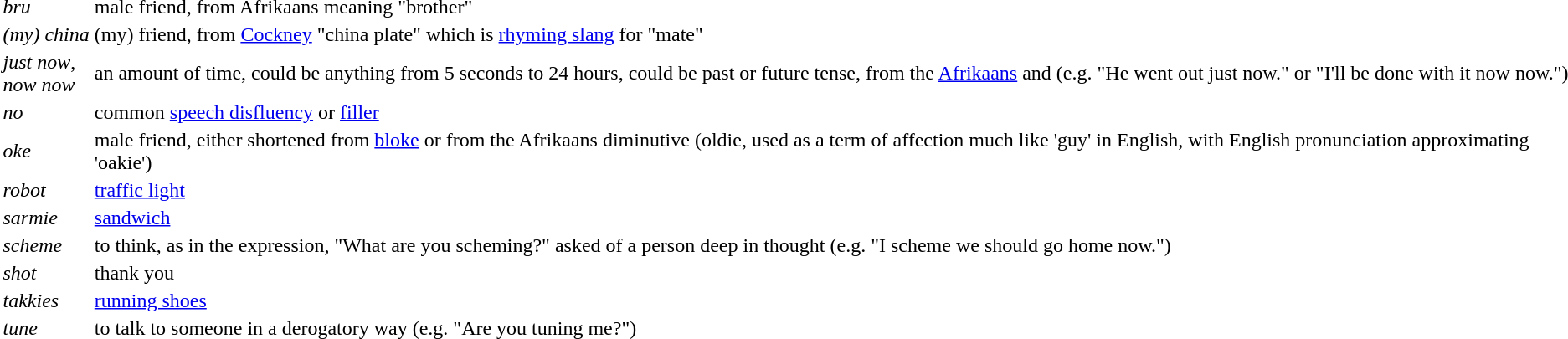<table style="background:transparent;">
<tr>
<td><em>bru</em></td>
<td>male friend, from Afrikaans  meaning "brother"</td>
</tr>
<tr>
<td><em>(my) china</em></td>
<td>(my) friend, from <a href='#'>Cockney</a> "china plate" which is <a href='#'>rhyming slang</a> for "mate"</td>
</tr>
<tr>
<td><em>just now</em>,<br><em>now now</em></td>
<td>an amount of time, could be anything from 5 seconds to 24 hours, could be past or future tense, from the <a href='#'>Afrikaans</a>  and  (e.g. "He went out just now." or "I'll be done with it now now.")</td>
</tr>
<tr>
<td><em>no</em></td>
<td>common <a href='#'>speech disfluency</a> or <a href='#'>filler</a></td>
</tr>
<tr>
<td><em>oke</em></td>
<td>male friend, either shortened from <a href='#'>bloke</a> or from the Afrikaans diminutive  (oldie, used as a term of affection much like 'guy' in English, with English pronunciation approximating 'oakie')</td>
</tr>
<tr>
<td><em>robot</em></td>
<td><a href='#'>traffic light</a></td>
</tr>
<tr>
<td><em>sarmie</em></td>
<td><a href='#'>sandwich</a></td>
</tr>
<tr>
<td><em>scheme</em></td>
<td>to think, as in the expression, "What are you scheming?" asked of a person deep in thought (e.g. "I scheme we should go home now.")</td>
</tr>
<tr>
<td><em>shot</em></td>
<td>thank you</td>
</tr>
<tr>
<td><em>takkies</em></td>
<td><a href='#'>running shoes</a></td>
</tr>
<tr>
<td><em>tune</em></td>
<td>to talk to someone in a derogatory way (e.g. "Are you tuning me?")</td>
</tr>
<tr>
</tr>
</table>
